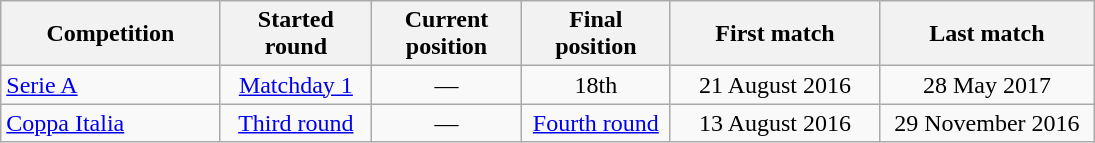<table class="wikitable" style="text-align:center; width:730px;">
<tr>
<th style="text-align:center; width:150px;">Competition</th>
<th style="text-align:center; width:100px;">Started round</th>
<th style="text-align:center; width:100px;">Current <br> position</th>
<th style="text-align:center; width:100px;">Final <br> position</th>
<th style="text-align:center; width:150px;">First match</th>
<th style="text-align:center; width:150px;">Last match</th>
</tr>
<tr>
<td style="text-align:left;"><a href='#'>Serie A</a></td>
<td><a href='#'>Matchday 1</a></td>
<td>—</td>
<td>18th</td>
<td>21 August 2016</td>
<td>28 May 2017</td>
</tr>
<tr>
<td style="text-align:left;"><a href='#'>Coppa Italia</a></td>
<td><a href='#'>Third round</a></td>
<td>—</td>
<td><a href='#'>Fourth round</a></td>
<td>13 August 2016</td>
<td>29 November 2016</td>
</tr>
</table>
